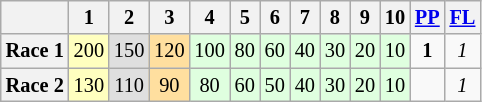<table class="wikitable" style="font-size: 85%;">
<tr>
<th></th>
<th>1</th>
<th>2</th>
<th>3</th>
<th>4</th>
<th>5</th>
<th>6</th>
<th>7</th>
<th>8</th>
<th>9</th>
<th>10</th>
<th><a href='#'>PP</a></th>
<th><a href='#'>FL</a></th>
</tr>
<tr align="center">
<th>Race 1</th>
<td style="background:#FFFFBF;">200</td>
<td style="background:#DFDFDF;">150</td>
<td style="background:#FFDF9F;">120</td>
<td style="background:#DFFFDF;">100</td>
<td style="background:#DFFFDF;">80</td>
<td style="background:#DFFFDF;">60</td>
<td style="background:#DFFFDF;">40</td>
<td style="background:#DFFFDF;">30</td>
<td style="background:#DFFFDF;">20</td>
<td style="background:#DFFFDF;">10</td>
<td><strong>1</strong></td>
<td><em>1</em></td>
</tr>
<tr align="center">
<th>Race 2</th>
<td style="background:#FFFFBF;">130</td>
<td style="background:#DFDFDF;">110</td>
<td style="background:#FFDF9F;">90</td>
<td style="background:#DFFFDF;">80</td>
<td style="background:#DFFFDF;">60</td>
<td style="background:#DFFFDF;">50</td>
<td style="background:#DFFFDF;">40</td>
<td style="background:#DFFFDF;">30</td>
<td style="background:#DFFFDF;">20</td>
<td style="background:#DFFFDF;">10</td>
<td></td>
<td><em>1</em></td>
</tr>
</table>
